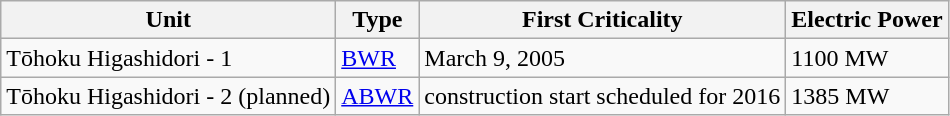<table class="wikitable">
<tr>
<th>Unit</th>
<th>Type</th>
<th>First Criticality</th>
<th>Electric Power</th>
</tr>
<tr>
<td>Tōhoku Higashidori - 1</td>
<td><a href='#'>BWR</a></td>
<td>March 9, 2005</td>
<td>1100 MW</td>
</tr>
<tr>
<td>Tōhoku Higashidori - 2 (planned)</td>
<td><a href='#'>ABWR</a></td>
<td>construction start scheduled for 2016</td>
<td>1385 MW</td>
</tr>
</table>
